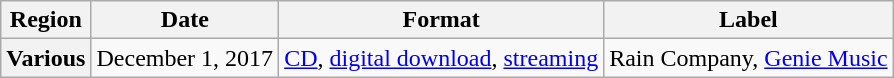<table class="wikitable plainrowheaders">
<tr>
<th style="text-align:center;">Region</th>
<th style="text-align:center;">Date</th>
<th style="text-align:center;">Format</th>
<th style="text-align:center;">Label</th>
</tr>
<tr>
<th scope="row" style="text-align:center;">Various</th>
<td style="text-align:center;">December 1, 2017</td>
<td style="text-align:center;"><a href='#'>CD</a>, <a href='#'>digital download</a>, <a href='#'>streaming</a></td>
<td style="text-align:center;">Rain Company, <a href='#'>Genie Music</a></td>
</tr>
</table>
